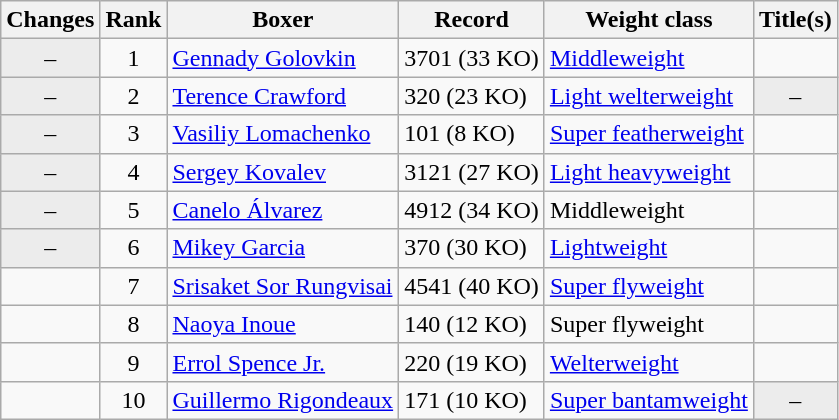<table class="wikitable ">
<tr>
<th>Changes</th>
<th>Rank</th>
<th>Boxer</th>
<th>Record</th>
<th>Weight class</th>
<th>Title(s)</th>
</tr>
<tr>
<td align=center bgcolor=#ECECEC>–</td>
<td align=center>1</td>
<td><a href='#'>Gennady Golovkin</a></td>
<td>3701 (33 KO)</td>
<td><a href='#'>Middleweight</a></td>
<td></td>
</tr>
<tr>
<td align=center bgcolor=#ECECEC>–</td>
<td align=center>2</td>
<td><a href='#'>Terence Crawford</a></td>
<td>320 (23 KO)</td>
<td><a href='#'>Light welterweight</a></td>
<td align=center bgcolor=#ECECEC data-sort-value="Z">–</td>
</tr>
<tr>
<td align=center bgcolor=#ECECEC>–</td>
<td align=center>3</td>
<td><a href='#'>Vasiliy Lomachenko</a></td>
<td>101 (8 KO)</td>
<td><a href='#'>Super featherweight</a></td>
<td></td>
</tr>
<tr>
<td align=center bgcolor=#ECECEC>–</td>
<td align=center>4</td>
<td><a href='#'>Sergey Kovalev</a></td>
<td>3121 (27 KO)</td>
<td><a href='#'>Light heavyweight</a></td>
<td></td>
</tr>
<tr>
<td align=center bgcolor=#ECECEC>–</td>
<td align=center>5</td>
<td><a href='#'>Canelo Álvarez</a></td>
<td>4912 (34 KO)</td>
<td>Middleweight</td>
<td></td>
</tr>
<tr>
<td align=center bgcolor=#ECECEC>–</td>
<td align=center>6</td>
<td><a href='#'>Mikey Garcia</a></td>
<td>370 (30 KO)</td>
<td><a href='#'>Lightweight</a></td>
<td></td>
</tr>
<tr>
<td align=center></td>
<td align=center>7</td>
<td><a href='#'>Srisaket Sor Rungvisai</a></td>
<td>4541 (40 KO)</td>
<td><a href='#'>Super flyweight</a></td>
<td></td>
</tr>
<tr>
<td align=center></td>
<td align=center>8</td>
<td><a href='#'>Naoya Inoue</a></td>
<td>140 (12 KO)</td>
<td>Super flyweight</td>
<td></td>
</tr>
<tr>
<td align=center></td>
<td align=center>9</td>
<td><a href='#'>Errol Spence Jr.</a></td>
<td>220 (19 KO)</td>
<td><a href='#'>Welterweight</a></td>
<td></td>
</tr>
<tr>
<td align=center></td>
<td align=center>10</td>
<td><a href='#'>Guillermo Rigondeaux</a></td>
<td>171 (10 KO)</td>
<td><a href='#'>Super bantamweight</a></td>
<td align=center bgcolor=#ECECEC data-sort-value="Z">–</td>
</tr>
</table>
